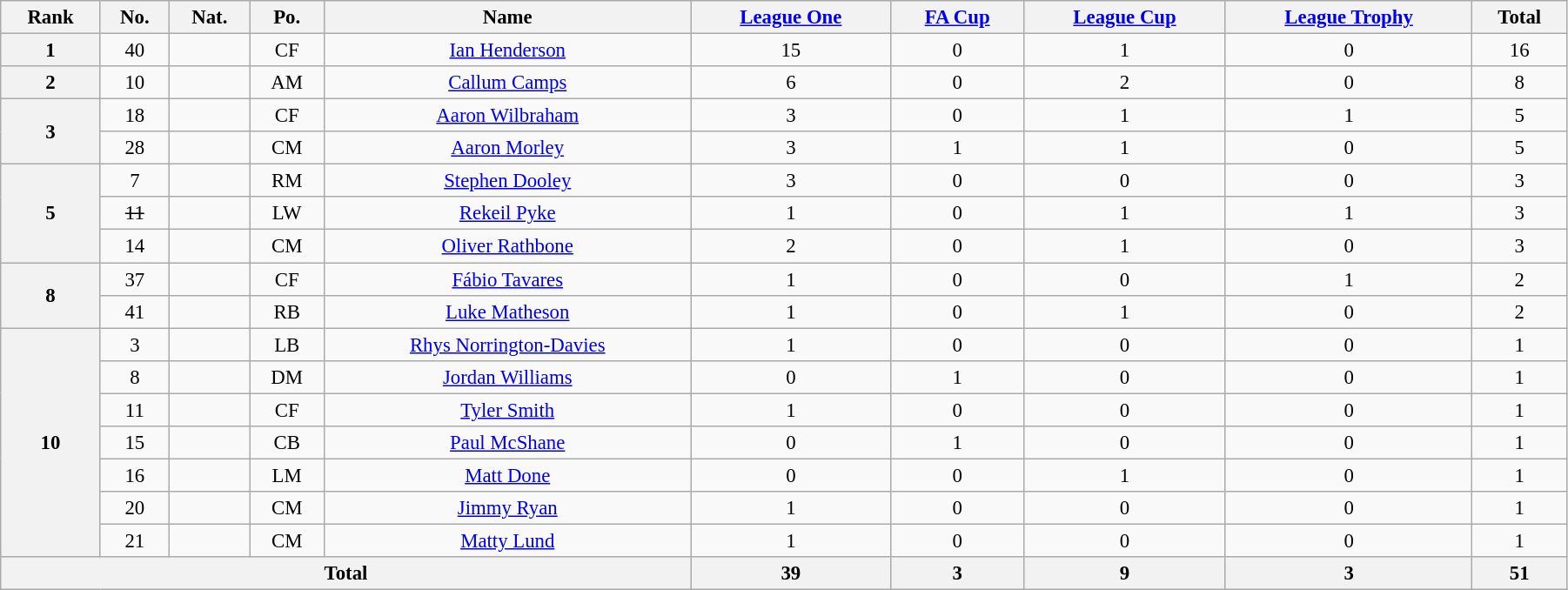<table class="wikitable" style="text-align:center; font-size:95%; width:95%;">
<tr>
<th>Rank</th>
<th>No.</th>
<th>Nat.</th>
<th>Po.</th>
<th>Name</th>
<th><a href='#'>League One</a></th>
<th><a href='#'>FA Cup</a></th>
<th><a href='#'>League Cup</a></th>
<th><a href='#'>League Trophy</a></th>
<th>Total</th>
</tr>
<tr>
<th rowspan=1>1</th>
<td>40</td>
<td></td>
<td>CF</td>
<td><a href='#'>Ian Henderson</a></td>
<td>15</td>
<td>0</td>
<td>1</td>
<td>0</td>
<td>16</td>
</tr>
<tr>
<th rowspan=1>2</th>
<td>10</td>
<td></td>
<td>AM</td>
<td><a href='#'>Callum Camps</a></td>
<td>6</td>
<td>0</td>
<td>2</td>
<td>0</td>
<td>8</td>
</tr>
<tr>
<th rowspan=2>3</th>
<td>18</td>
<td></td>
<td>CF</td>
<td><a href='#'>Aaron Wilbraham</a></td>
<td>3</td>
<td>0</td>
<td>1</td>
<td>1</td>
<td>5</td>
</tr>
<tr>
<td>28</td>
<td></td>
<td>CM</td>
<td><a href='#'>Aaron Morley</a></td>
<td>3</td>
<td>1</td>
<td>1</td>
<td>0</td>
<td>5</td>
</tr>
<tr>
<th rowspan=3>5</th>
<td>7</td>
<td></td>
<td>RM</td>
<td><a href='#'>Stephen Dooley</a></td>
<td>3</td>
<td>0</td>
<td>0</td>
<td>0</td>
<td>3</td>
</tr>
<tr>
<td><s>11</s></td>
<td></td>
<td>LW</td>
<td><a href='#'>Rekeil Pyke</a></td>
<td>1</td>
<td>0</td>
<td>1</td>
<td>1</td>
<td>3</td>
</tr>
<tr>
<td>14</td>
<td></td>
<td>CM</td>
<td><a href='#'>Oliver Rathbone</a></td>
<td>2</td>
<td>0</td>
<td>1</td>
<td>0</td>
<td>3</td>
</tr>
<tr>
<th rowspan=2>8</th>
<td>37</td>
<td></td>
<td>CF</td>
<td><a href='#'>Fábio Tavares</a></td>
<td>1</td>
<td>0</td>
<td>0</td>
<td>1</td>
<td>2</td>
</tr>
<tr>
<td>41</td>
<td></td>
<td>RB</td>
<td><a href='#'>Luke Matheson</a></td>
<td>1</td>
<td>0</td>
<td>1</td>
<td>0</td>
<td>2</td>
</tr>
<tr>
<th rowspan=7>10</th>
<td>3</td>
<td></td>
<td>LB</td>
<td><a href='#'>Rhys Norrington-Davies</a></td>
<td>1</td>
<td>0</td>
<td>0</td>
<td>0</td>
<td>1</td>
</tr>
<tr>
<td>8</td>
<td></td>
<td>DM</td>
<td><a href='#'>Jordan Williams</a></td>
<td>0</td>
<td>1</td>
<td>0</td>
<td>0</td>
<td>1</td>
</tr>
<tr>
<td>11</td>
<td></td>
<td>CF</td>
<td><a href='#'>Tyler Smith</a></td>
<td>1</td>
<td>0</td>
<td>0</td>
<td>0</td>
<td>1</td>
</tr>
<tr>
<td>15</td>
<td></td>
<td>CB</td>
<td><a href='#'>Paul McShane</a></td>
<td>0</td>
<td>1</td>
<td>0</td>
<td>0</td>
<td>1</td>
</tr>
<tr>
<td>16</td>
<td></td>
<td>LM</td>
<td><a href='#'>Matt Done</a></td>
<td>0</td>
<td>0</td>
<td>1</td>
<td>0</td>
<td>1</td>
</tr>
<tr>
<td>20</td>
<td></td>
<td>CM</td>
<td><a href='#'>Jimmy Ryan</a></td>
<td>1</td>
<td>0</td>
<td>0</td>
<td>0</td>
<td>1</td>
</tr>
<tr>
<td>21</td>
<td></td>
<td>CM</td>
<td><a href='#'>Matty Lund</a></td>
<td>1</td>
<td>0</td>
<td>0</td>
<td>0</td>
<td>1</td>
</tr>
<tr>
<th colspan=5>Total</th>
<th>39</th>
<th>3</th>
<th>9</th>
<th>3</th>
<th>51</th>
</tr>
</table>
